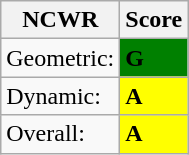<table class="wikitable">
<tr>
<th>NCWR</th>
<th>Score</th>
</tr>
<tr>
<td>Geometric:</td>
<td style="background: green; color: black"><strong>G</strong></td>
</tr>
<tr>
<td>Dynamic:</td>
<td style="background: yellow; color: black"><strong>A</strong></td>
</tr>
<tr>
<td>Overall:</td>
<td style="background: yellow; color: black"><strong>A</strong></td>
</tr>
</table>
